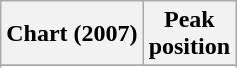<table class="wikitable sortable plainrowheaders" style="text-align:center">
<tr>
<th scope=col>Chart (2007)</th>
<th scope=col>Peak<br>position</th>
</tr>
<tr>
</tr>
<tr>
</tr>
</table>
